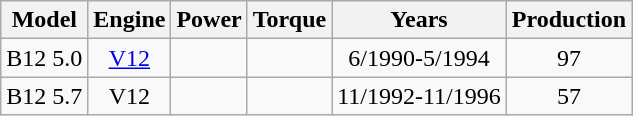<table class="wikitable sortable" style="text-align: center;">
<tr style="vertical-align:middle;">
<th>Model</th>
<th>Engine</th>
<th>Power</th>
<th>Torque</th>
<th>Years</th>
<th>Production</th>
</tr>
<tr>
<td>B12 5.0</td>
<td><a href='#'>V12</a></td>
<td></td>
<td></td>
<td>6/1990-5/1994</td>
<td>97</td>
</tr>
<tr>
<td>B12 5.7</td>
<td>V12</td>
<td></td>
<td></td>
<td>11/1992-11/1996</td>
<td>57</td>
</tr>
</table>
